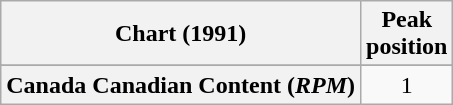<table class="wikitable plainrowheaders" style="text-align:center">
<tr>
<th scope="col">Chart (1991)</th>
<th scope="col">Peak<br>position</th>
</tr>
<tr>
</tr>
<tr>
</tr>
<tr>
<th scope="row">Canada Canadian Content (<em>RPM</em>)</th>
<td>1</td>
</tr>
</table>
